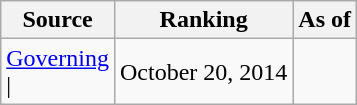<table class="wikitable" style="text-align:center">
<tr>
<th>Source</th>
<th>Ranking</th>
<th>As of</th>
</tr>
<tr>
<td align=left><a href='#'>Governing</a><br>| </td>
<td>October 20, 2014</td>
</tr>
</table>
